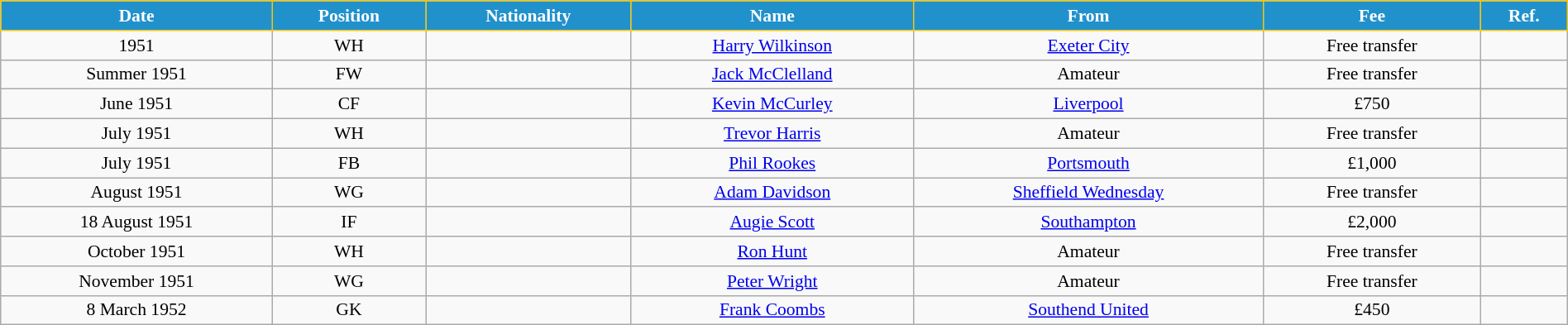<table class="wikitable" style="text-align:center; font-size:90%; width:100%;">
<tr>
<th style="background:#2191CC; color:white; border:1px solid #F7C408; text-align:center;">Date</th>
<th style="background:#2191CC; color:white; border:1px solid #F7C408; text-align:center;">Position</th>
<th style="background:#2191CC; color:white; border:1px solid #F7C408; text-align:center;">Nationality</th>
<th style="background:#2191CC; color:white; border:1px solid #F7C408; text-align:center;">Name</th>
<th style="background:#2191CC; color:white; border:1px solid #F7C408; text-align:center;">From</th>
<th style="background:#2191CC; color:white; border:1px solid #F7C408; text-align:center;">Fee</th>
<th style="background:#2191CC; color:white; border:1px solid #F7C408; text-align:center;">Ref.</th>
</tr>
<tr>
<td>1951</td>
<td>WH</td>
<td></td>
<td><a href='#'>Harry Wilkinson</a></td>
<td> <a href='#'>Exeter City</a></td>
<td>Free transfer</td>
<td></td>
</tr>
<tr>
<td>Summer 1951</td>
<td>FW</td>
<td></td>
<td><a href='#'>Jack McClelland</a></td>
<td>Amateur</td>
<td>Free transfer</td>
<td></td>
</tr>
<tr>
<td>June 1951</td>
<td>CF</td>
<td></td>
<td><a href='#'>Kevin McCurley</a></td>
<td> <a href='#'>Liverpool</a></td>
<td>£750</td>
<td></td>
</tr>
<tr>
<td>July 1951</td>
<td>WH</td>
<td></td>
<td><a href='#'>Trevor Harris</a></td>
<td>Amateur</td>
<td>Free transfer</td>
<td></td>
</tr>
<tr>
<td>July 1951</td>
<td>FB</td>
<td></td>
<td><a href='#'>Phil Rookes</a></td>
<td> <a href='#'>Portsmouth</a></td>
<td>£1,000</td>
<td></td>
</tr>
<tr>
<td>August 1951</td>
<td>WG</td>
<td></td>
<td><a href='#'>Adam Davidson</a></td>
<td> <a href='#'>Sheffield Wednesday</a></td>
<td>Free transfer</td>
<td></td>
</tr>
<tr>
<td>18 August 1951</td>
<td>IF</td>
<td></td>
<td><a href='#'>Augie Scott</a></td>
<td> <a href='#'>Southampton</a></td>
<td>£2,000</td>
<td></td>
</tr>
<tr>
<td>October 1951</td>
<td>WH</td>
<td></td>
<td><a href='#'>Ron Hunt</a></td>
<td>Amateur</td>
<td>Free transfer</td>
<td></td>
</tr>
<tr>
<td>November 1951</td>
<td>WG</td>
<td></td>
<td><a href='#'>Peter Wright</a></td>
<td>Amateur</td>
<td>Free transfer</td>
<td></td>
</tr>
<tr>
<td>8 March 1952</td>
<td>GK</td>
<td></td>
<td><a href='#'>Frank Coombs</a></td>
<td> <a href='#'>Southend United</a></td>
<td>£450</td>
<td></td>
</tr>
</table>
